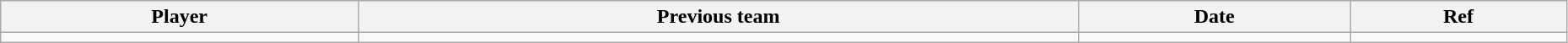<table class="wikitable" width=98%>
<tr style="background:#ddd;">
<th>Player</th>
<th>Previous team</th>
<th>Date</th>
<th>Ref</th>
</tr>
<tr>
<td></td>
<td></td>
<td></td>
<td></td>
</tr>
</table>
